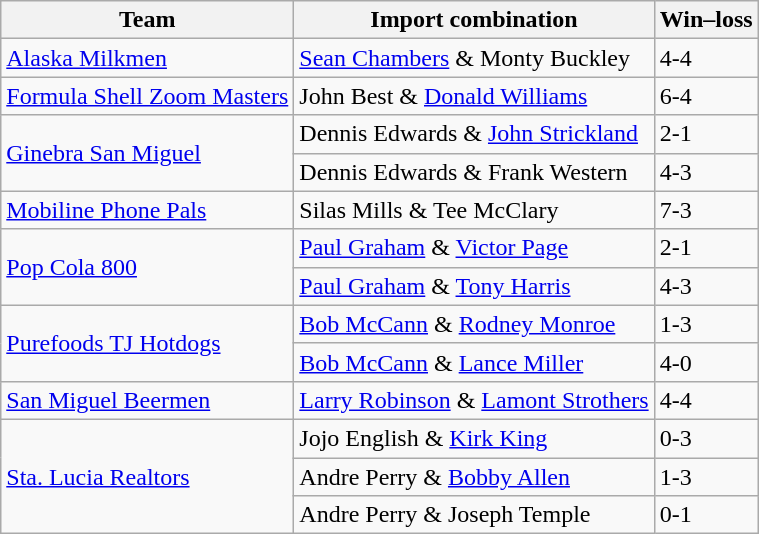<table class="wikitable">
<tr>
<th>Team</th>
<th>Import combination</th>
<th>Win–loss</th>
</tr>
<tr>
<td><a href='#'>Alaska Milkmen</a></td>
<td><a href='#'>Sean Chambers</a> & Monty Buckley</td>
<td>4-4</td>
</tr>
<tr>
<td><a href='#'>Formula Shell Zoom Masters</a></td>
<td>John Best & <a href='#'>Donald Williams</a></td>
<td>6-4</td>
</tr>
<tr>
<td rowspan=2><a href='#'>Ginebra San Miguel</a></td>
<td>Dennis Edwards & <a href='#'>John Strickland</a></td>
<td>2-1</td>
</tr>
<tr>
<td>Dennis Edwards & Frank Western</td>
<td>4-3</td>
</tr>
<tr>
<td><a href='#'>Mobiline Phone Pals</a></td>
<td>Silas Mills & Tee McClary</td>
<td>7-3</td>
</tr>
<tr>
<td rowspan=2><a href='#'>Pop Cola 800</a></td>
<td><a href='#'>Paul Graham</a> & <a href='#'>Victor Page</a></td>
<td>2-1</td>
</tr>
<tr>
<td><a href='#'>Paul Graham</a> & <a href='#'>Tony Harris</a></td>
<td>4-3</td>
</tr>
<tr>
<td rowspan=2><a href='#'>Purefoods TJ Hotdogs</a></td>
<td><a href='#'>Bob McCann</a> & <a href='#'>Rodney Monroe</a></td>
<td>1-3</td>
</tr>
<tr>
<td><a href='#'>Bob McCann</a> & <a href='#'>Lance Miller</a></td>
<td>4-0</td>
</tr>
<tr>
<td><a href='#'>San Miguel Beermen</a></td>
<td><a href='#'>Larry Robinson</a> & <a href='#'>Lamont Strothers</a></td>
<td>4-4</td>
</tr>
<tr>
<td rowspan=3><a href='#'>Sta. Lucia Realtors</a></td>
<td>Jojo English & <a href='#'>Kirk King</a></td>
<td>0-3</td>
</tr>
<tr>
<td>Andre Perry & <a href='#'>Bobby Allen</a></td>
<td>1-3</td>
</tr>
<tr>
<td>Andre Perry & Joseph Temple</td>
<td>0-1</td>
</tr>
</table>
